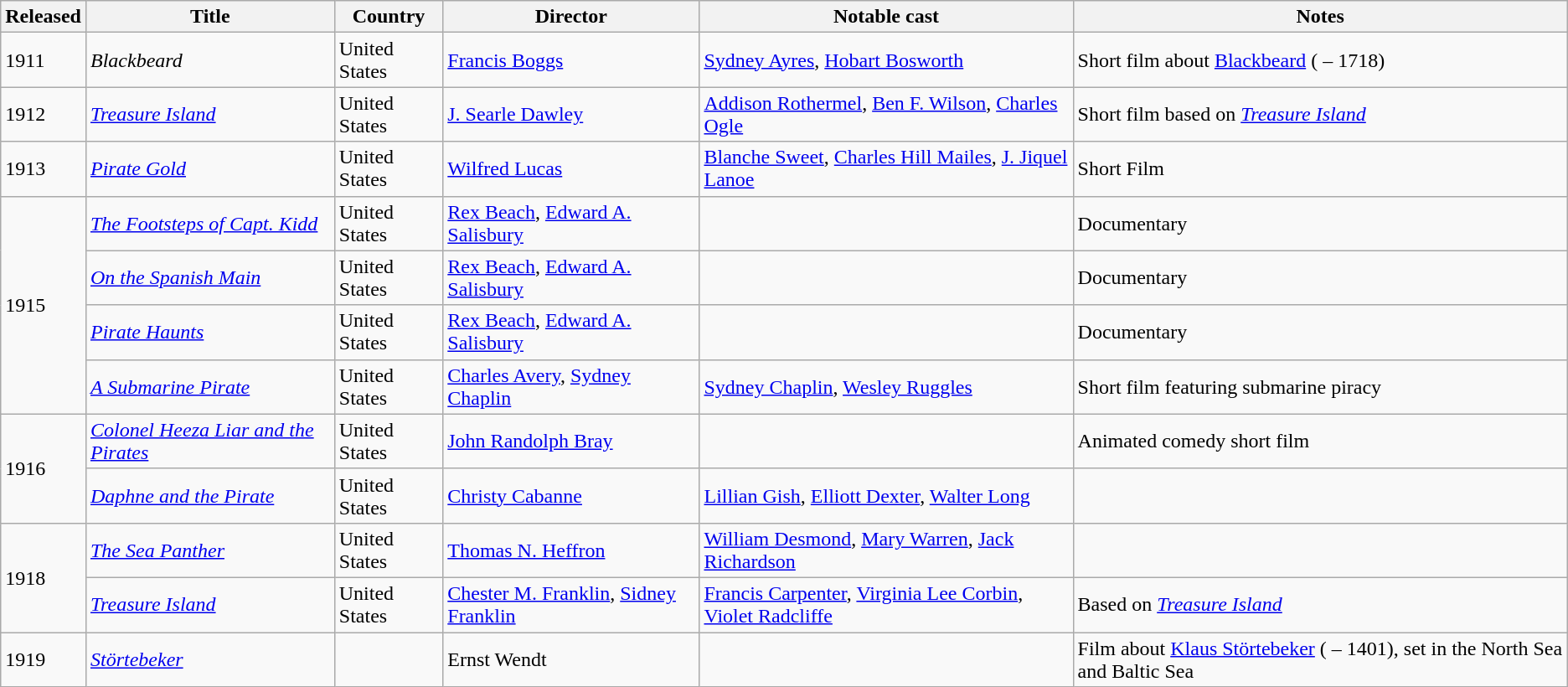<table class="wikitable sortable">
<tr>
<th>Released</th>
<th>Title</th>
<th>Country</th>
<th>Director</th>
<th>Notable cast</th>
<th>Notes</th>
</tr>
<tr>
<td>1911</td>
<td><em>Blackbeard</em></td>
<td>United States</td>
<td><a href='#'>Francis Boggs</a></td>
<td><a href='#'>Sydney Ayres</a>, <a href='#'>Hobart Bosworth</a></td>
<td>Short film about <a href='#'>Blackbeard</a> ( – 1718)</td>
</tr>
<tr>
<td>1912</td>
<td><em><a href='#'>Treasure Island</a></em></td>
<td>United States</td>
<td><a href='#'>J. Searle Dawley</a></td>
<td><a href='#'>Addison Rothermel</a>, <a href='#'>Ben F. Wilson</a>, <a href='#'>Charles Ogle</a></td>
<td>Short film based on <em><a href='#'>Treasure Island</a></em></td>
</tr>
<tr>
<td>1913</td>
<td><em><a href='#'>Pirate Gold</a></em></td>
<td>United States</td>
<td><a href='#'>Wilfred Lucas</a></td>
<td><a href='#'>Blanche Sweet</a>, <a href='#'>Charles Hill Mailes</a>, <a href='#'>J. Jiquel Lanoe</a></td>
<td>Short Film</td>
</tr>
<tr>
<td rowspan="4">1915</td>
<td><em><a href='#'>The Footsteps of Capt. Kidd</a></em></td>
<td>United States</td>
<td><a href='#'>Rex Beach</a>, <a href='#'>Edward A. Salisbury</a></td>
<td></td>
<td>Documentary</td>
</tr>
<tr>
<td><em><a href='#'>On the Spanish Main</a></em></td>
<td>United States</td>
<td><a href='#'>Rex Beach</a>, <a href='#'>Edward A. Salisbury</a></td>
<td></td>
<td>Documentary</td>
</tr>
<tr>
<td><em><a href='#'>Pirate Haunts</a></em></td>
<td>United States</td>
<td><a href='#'>Rex Beach</a>, <a href='#'>Edward A. Salisbury</a></td>
<td></td>
<td>Documentary</td>
</tr>
<tr>
<td><em><a href='#'>A Submarine Pirate</a></em></td>
<td>United States</td>
<td><a href='#'>Charles Avery</a>, <a href='#'>Sydney Chaplin</a></td>
<td><a href='#'>Sydney Chaplin</a>, <a href='#'>Wesley Ruggles</a></td>
<td>Short film featuring submarine piracy</td>
</tr>
<tr>
<td rowspan="2">1916</td>
<td><em><a href='#'>Colonel Heeza Liar and the Pirates</a></em></td>
<td>United States</td>
<td><a href='#'>John Randolph Bray</a></td>
<td></td>
<td>Animated comedy short film</td>
</tr>
<tr>
<td><em><a href='#'>Daphne and the Pirate</a></em></td>
<td>United States</td>
<td><a href='#'>Christy Cabanne</a></td>
<td><a href='#'>Lillian Gish</a>, <a href='#'>Elliott Dexter</a>, <a href='#'>Walter Long</a></td>
<td></td>
</tr>
<tr>
<td rowspan="2">1918</td>
<td><em><a href='#'>The Sea Panther</a></em></td>
<td>United States</td>
<td><a href='#'>Thomas N. Heffron</a></td>
<td><a href='#'>William Desmond</a>, <a href='#'>Mary Warren</a>, <a href='#'>Jack Richardson</a></td>
<td></td>
</tr>
<tr>
<td><em><a href='#'>Treasure Island</a></em></td>
<td>United States</td>
<td><a href='#'>Chester M. Franklin</a>, <a href='#'>Sidney Franklin</a></td>
<td><a href='#'>Francis Carpenter</a>, <a href='#'>Virginia Lee Corbin</a>, <a href='#'>Violet Radcliffe</a></td>
<td>Based on <em><a href='#'>Treasure Island</a></em></td>
</tr>
<tr>
<td>1919</td>
<td><em><a href='#'>Störtebeker</a></em></td>
<td></td>
<td>Ernst Wendt</td>
<td></td>
<td>Film about <a href='#'>Klaus Störtebeker</a> ( – 1401), set in the North Sea and Baltic Sea</td>
</tr>
</table>
